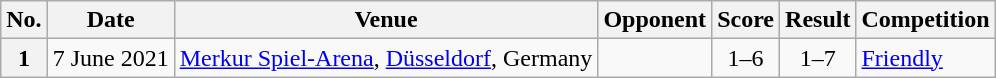<table class="wikitable sortable">
<tr>
<th scope="col">No.</th>
<th scope="col" data-sort-type="date">Date</th>
<th scope="col">Venue</th>
<th scope="col">Opponent</th>
<th scope="col">Score</th>
<th scope="col">Result</th>
<th scope="col">Competition</th>
</tr>
<tr>
<th align="center">1</th>
<td>7 June 2021</td>
<td><a href='#'>Merkur Spiel-Arena</a>, <a href='#'>Düsseldorf</a>, Germany</td>
<td></td>
<td align="center">1–6</td>
<td align="center">1–7</td>
<td><a href='#'>Friendly</a></td>
</tr>
</table>
